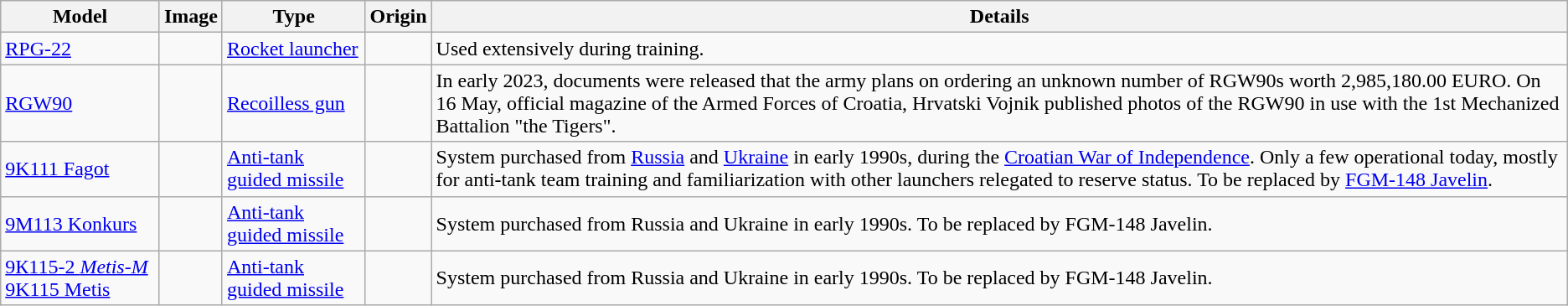<table class="wikitable">
<tr>
<th>Model</th>
<th>Image</th>
<th>Type</th>
<th>Origin</th>
<th>Details</th>
</tr>
<tr>
<td><a href='#'>RPG-22</a></td>
<td></td>
<td><a href='#'>Rocket launcher</a></td>
<td><br></td>
<td>Used extensively during training.</td>
</tr>
<tr>
<td><a href='#'>RGW90</a></td>
<td></td>
<td><a href='#'>Recoilless gun</a></td>
<td></td>
<td>In early 2023, documents were released that the army plans on ordering an unknown number of RGW90s worth 2,985,180.00 EURO. On 16 May, official magazine of the Armed Forces of Croatia, Hrvatski Vojnik published photos of the RGW90 in use with the 1st Mechanized Battalion "the Tigers".</td>
</tr>
<tr>
<td><a href='#'>9K111 Fagot</a></td>
<td></td>
<td><a href='#'>Anti-tank guided missile</a></td>
<td></td>
<td>System purchased from <a href='#'>Russia</a> and <a href='#'>Ukraine</a> in early 1990s, during the <a href='#'>Croatian War of Independence</a>. Only a few operational today, mostly for anti-tank team training and familiarization with other launchers relegated to reserve status. To be replaced by <a href='#'>FGM-148 Javelin</a>.</td>
</tr>
<tr>
<td><a href='#'>9M113 Konkurs</a></td>
<td></td>
<td><a href='#'>Anti-tank guided missile</a></td>
<td></td>
<td>System purchased from Russia and Ukraine in early 1990s. To be replaced by FGM-148 Javelin.</td>
</tr>
<tr>
<td><a href='#'>9К115-2 <em>Metis-M</em> 9K115 Metis</a></td>
<td></td>
<td><a href='#'>Anti-tank guided missile</a></td>
<td></td>
<td>System purchased from Russia and Ukraine in early 1990s. To be replaced by FGM-148 Javelin.</td>
</tr>
</table>
